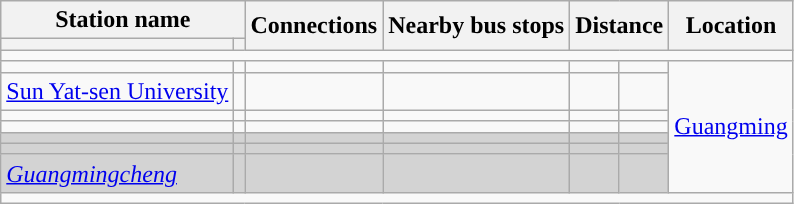<table class="wikitable">
<tr>
<th colspan="2">Station name</th>
<th rowspan="2">Connections</th>
<th rowspan="2">Nearby bus stops</th>
<th colspan="2" rowspan="2">Distance<br></th>
<th rowspan="2">Location</th>
</tr>
<tr>
<th></th>
<th></th>
</tr>
<tr style="background:#">
<td colspan = "8"></td>
</tr>
<tr>
<td></td>
<td></td>
<td></td>
<td></td>
<td></td>
<td></td>
<td rowspan="7"><a href='#'>Guangming</a></td>
</tr>
<tr>
<td><a href='#'>Sun Yat-sen University</a></td>
<td></td>
<td></td>
<td></td>
<td></td>
<td></td>
</tr>
<tr>
<td></td>
<td></td>
<td></td>
<td></td>
<td></td>
<td></td>
</tr>
<tr>
<td></td>
<td></td>
<td></td>
<td></td>
<td></td>
<td></td>
</tr>
<tr bgcolor="lightgrey">
<td><em></em></td>
<td></td>
<td></td>
<td></td>
<td></td>
<td></td>
</tr>
<tr bgcolor="lightgrey">
<td><em></em></td>
<td></td>
<td></td>
<td></td>
<td></td>
<td></td>
</tr>
<tr bgcolor="lightgrey">
<td><em><a href='#'>Guangmingcheng</a></em></td>
<td></td>
<td> </td>
<td></td>
<td></td>
<td></td>
</tr>
<tr style="background:#">
<td colspan="8"></td>
</tr>
</table>
